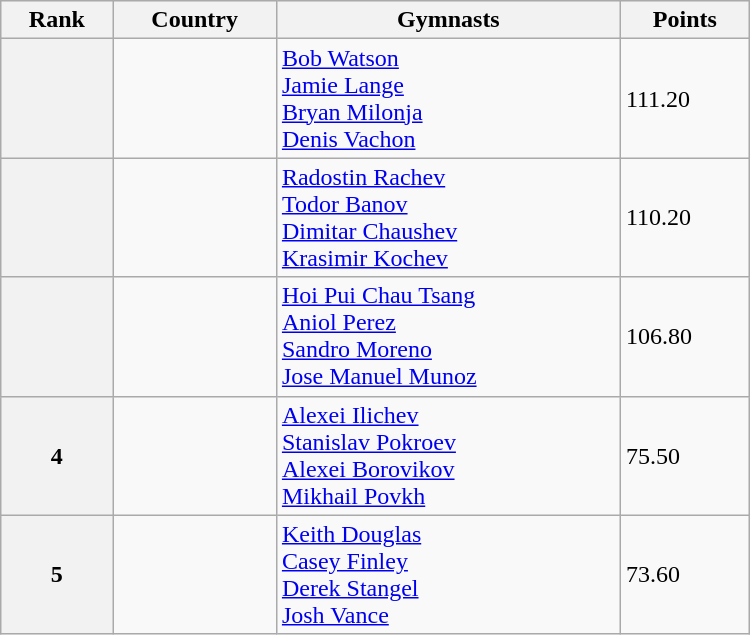<table class="wikitable" width=500>
<tr bgcolor="#efefef">
<th>Rank</th>
<th>Country</th>
<th>Gymnasts</th>
<th>Points</th>
</tr>
<tr>
<th></th>
<td></td>
<td><a href='#'>Bob Watson</a> <br> <a href='#'>Jamie Lange</a> <br> <a href='#'>Bryan Milonja</a> <br> <a href='#'>Denis Vachon</a></td>
<td>111.20</td>
</tr>
<tr>
<th></th>
<td></td>
<td><a href='#'>Radostin Rachev</a> <br> <a href='#'>Todor Banov</a> <br> <a href='#'>Dimitar Chaushev</a> <br> <a href='#'>Krasimir Kochev</a></td>
<td>110.20</td>
</tr>
<tr>
<th></th>
<td></td>
<td><a href='#'>Hoi Pui Chau Tsang</a> <br> <a href='#'>Aniol Perez</a> <br> <a href='#'>Sandro Moreno</a> <br> <a href='#'>Jose Manuel Munoz</a></td>
<td>106.80</td>
</tr>
<tr>
<th>4</th>
<td></td>
<td><a href='#'>Alexei Ilichev</a> <br> <a href='#'>Stanislav Pokroev</a> <br> <a href='#'>Alexei Borovikov</a><br> <a href='#'>Mikhail Povkh</a></td>
<td>75.50</td>
</tr>
<tr>
<th>5</th>
<td></td>
<td><a href='#'>Keith Douglas</a> <br> <a href='#'>Casey Finley</a> <br> <a href='#'>Derek Stangel</a> <br> <a href='#'>Josh Vance</a></td>
<td>73.60</td>
</tr>
</table>
